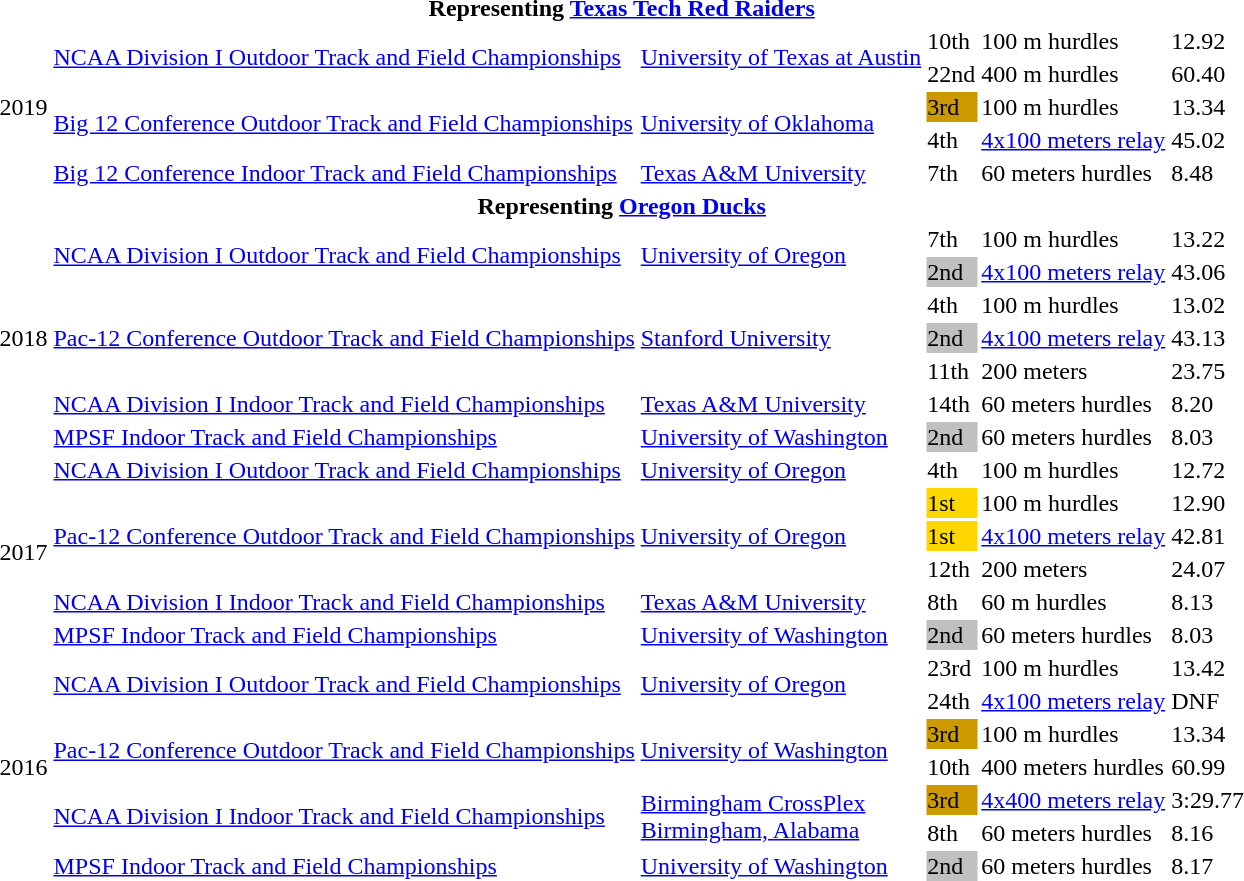<table>
<tr>
<th colspan=6>Representing <a href='#'>Texas Tech Red Raiders</a></th>
</tr>
<tr>
<td rowspan=5>2019</td>
<td rowspan=2><a href='#'>NCAA Division I Outdoor Track and Field Championships</a></td>
<td rowspan=2><a href='#'>University of Texas at Austin</a></td>
<td>10th</td>
<td>100 m hurdles</td>
<td>12.92</td>
</tr>
<tr>
<td>22nd</td>
<td>400 m hurdles</td>
<td>60.40</td>
</tr>
<tr>
<td rowspan=2><a href='#'>Big 12 Conference Outdoor Track and Field Championships</a></td>
<td rowspan=2><a href='#'>University of Oklahoma</a></td>
<td bgcolor=cc9900>3rd</td>
<td>100 m hurdles</td>
<td>13.34</td>
</tr>
<tr>
<td>4th</td>
<td><a href='#'>4x100 meters relay</a></td>
<td>45.02</td>
</tr>
<tr>
<td rowspan=1><a href='#'>Big 12 Conference Indoor Track and Field Championships</a></td>
<td rowspan=1><a href='#'>Texas A&M University</a></td>
<td>7th</td>
<td>60 meters hurdles</td>
<td>8.48</td>
</tr>
<tr>
<th colspan=6>Representing <a href='#'>Oregon Ducks</a></th>
</tr>
<tr>
<td rowspan=7>2018</td>
<td rowspan=2><a href='#'>NCAA Division I Outdoor Track and Field Championships</a></td>
<td rowspan=2><a href='#'>University of Oregon</a></td>
<td>7th</td>
<td>100 m hurdles</td>
<td>13.22</td>
</tr>
<tr>
<td bgcolor=silver>2nd</td>
<td><a href='#'>4x100 meters relay</a></td>
<td>43.06</td>
</tr>
<tr>
<td rowspan=3><a href='#'>Pac-12 Conference Outdoor Track and Field Championships</a></td>
<td rowspan=3><a href='#'>Stanford University</a></td>
<td>4th</td>
<td>100 m hurdles</td>
<td>13.02</td>
</tr>
<tr>
<td bgcolor=silver>2nd</td>
<td><a href='#'>4x100 meters relay</a></td>
<td>43.13</td>
</tr>
<tr>
<td>11th</td>
<td>200 meters</td>
<td>23.75</td>
</tr>
<tr>
<td rowspan=1><a href='#'>NCAA Division I Indoor Track and Field Championships</a></td>
<td rowspan=1><a href='#'>Texas A&M University</a></td>
<td>14th</td>
<td>60 meters hurdles</td>
<td>8.20</td>
</tr>
<tr>
<td rowspan=1><a href='#'>MPSF Indoor Track and Field Championships</a></td>
<td rowspan=1><a href='#'>University of Washington</a></td>
<td bgcolor=silver>2nd</td>
<td>60 meters hurdles</td>
<td>8.03</td>
</tr>
<tr>
<td rowspan=6>2017</td>
<td rowspan=1><a href='#'>NCAA Division I Outdoor Track and Field Championships</a></td>
<td rowspan=1><a href='#'>University of Oregon</a></td>
<td>4th</td>
<td>100 m hurdles</td>
<td>12.72</td>
</tr>
<tr>
<td rowspan=3><a href='#'>Pac-12 Conference Outdoor Track and Field Championships</a></td>
<td rowspan=3><a href='#'>University of Oregon</a></td>
<td bgcolor=gold>1st</td>
<td>100 m hurdles</td>
<td>12.90</td>
</tr>
<tr>
<td bgcolor=gold>1st</td>
<td><a href='#'>4x100 meters relay</a></td>
<td>42.81</td>
</tr>
<tr>
<td>12th</td>
<td>200 meters</td>
<td>24.07</td>
</tr>
<tr>
<td rowspan=1><a href='#'>NCAA Division I Indoor Track and Field Championships</a></td>
<td rowspan=1><a href='#'>Texas A&M University</a></td>
<td>8th</td>
<td>60 m hurdles</td>
<td>8.13</td>
</tr>
<tr>
<td rowspan=1><a href='#'>MPSF Indoor Track and Field Championships</a></td>
<td rowspan=1><a href='#'>University of Washington</a></td>
<td bgcolor=silver>2nd</td>
<td>60 meters hurdles</td>
<td>8.03</td>
</tr>
<tr>
<td rowspan=7>2016</td>
<td rowspan=2><a href='#'>NCAA Division I Outdoor Track and Field Championships</a></td>
<td rowspan=2><a href='#'>University of Oregon</a></td>
<td>23rd</td>
<td>100 m hurdles</td>
<td>13.42</td>
</tr>
<tr>
<td>24th</td>
<td><a href='#'>4x100 meters relay</a></td>
<td>DNF</td>
</tr>
<tr>
<td rowspan=2><a href='#'>Pac-12 Conference Outdoor Track and Field Championships</a></td>
<td rowspan=2><a href='#'>University of Washington</a></td>
<td bgcolor=cc9900>3rd</td>
<td>100 m hurdles</td>
<td>13.34</td>
</tr>
<tr>
<td>10th</td>
<td>400 meters hurdles</td>
<td>60.99</td>
</tr>
<tr>
<td rowspan=2><a href='#'>NCAA Division I Indoor Track and Field Championships</a></td>
<td rowspan=2><a href='#'>Birmingham CrossPlex</a><br><a href='#'>Birmingham, Alabama</a></td>
<td bgcolor=cc9900>3rd</td>
<td><a href='#'>4x400 meters relay</a></td>
<td>3:29.77</td>
</tr>
<tr>
<td>8th</td>
<td>60 meters hurdles</td>
<td>8.16</td>
</tr>
<tr>
<td rowspan=1><a href='#'>MPSF Indoor Track and Field Championships</a></td>
<td rowspan=1><a href='#'>University of Washington</a></td>
<td bgcolor=silver>2nd</td>
<td>60 meters hurdles</td>
<td>8.17</td>
</tr>
<tr>
</tr>
</table>
